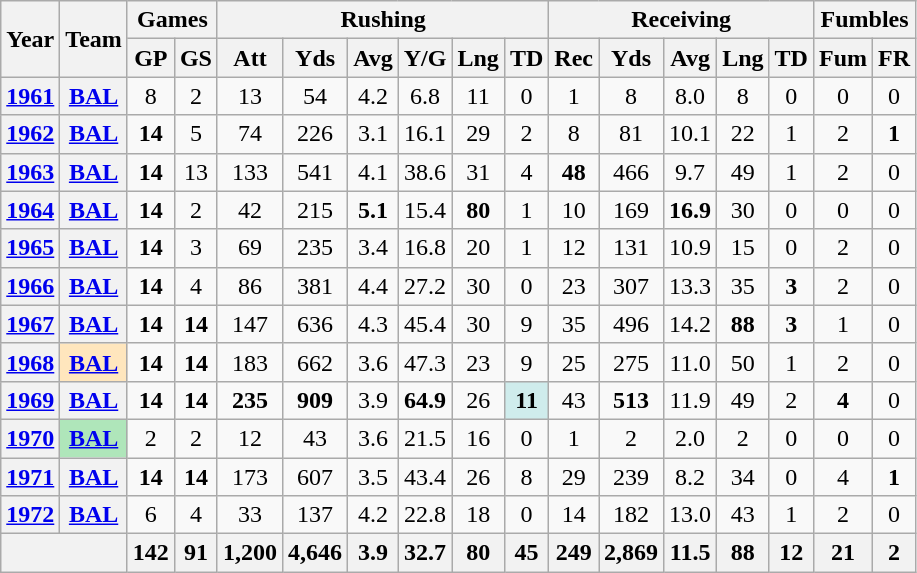<table class= "wikitable" style="text-align:center;">
<tr>
<th rowspan="2">Year</th>
<th rowspan="2">Team</th>
<th colspan="2">Games</th>
<th colspan="6">Rushing</th>
<th colspan="5">Receiving</th>
<th colspan="2">Fumbles</th>
</tr>
<tr>
<th>GP</th>
<th>GS</th>
<th>Att</th>
<th>Yds</th>
<th>Avg</th>
<th>Y/G</th>
<th>Lng</th>
<th>TD</th>
<th>Rec</th>
<th>Yds</th>
<th>Avg</th>
<th>Lng</th>
<th>TD</th>
<th>Fum</th>
<th>FR</th>
</tr>
<tr>
<th><a href='#'>1961</a></th>
<th><a href='#'>BAL</a></th>
<td>8</td>
<td>2</td>
<td>13</td>
<td>54</td>
<td>4.2</td>
<td>6.8</td>
<td>11</td>
<td>0</td>
<td>1</td>
<td>8</td>
<td>8.0</td>
<td>8</td>
<td>0</td>
<td>0</td>
<td>0</td>
</tr>
<tr>
<th><a href='#'>1962</a></th>
<th><a href='#'>BAL</a></th>
<td><strong>14</strong></td>
<td>5</td>
<td>74</td>
<td>226</td>
<td>3.1</td>
<td>16.1</td>
<td>29</td>
<td>2</td>
<td>8</td>
<td>81</td>
<td>10.1</td>
<td>22</td>
<td>1</td>
<td>2</td>
<td><strong>1</strong></td>
</tr>
<tr>
<th><a href='#'>1963</a></th>
<th><a href='#'>BAL</a></th>
<td><strong>14</strong></td>
<td>13</td>
<td>133</td>
<td>541</td>
<td>4.1</td>
<td>38.6</td>
<td>31</td>
<td>4</td>
<td><strong>48</strong></td>
<td>466</td>
<td>9.7</td>
<td>49</td>
<td>1</td>
<td>2</td>
<td>0</td>
</tr>
<tr>
<th><a href='#'>1964</a></th>
<th><a href='#'>BAL</a></th>
<td><strong>14</strong></td>
<td>2</td>
<td>42</td>
<td>215</td>
<td><strong>5.1</strong></td>
<td>15.4</td>
<td><strong>80</strong></td>
<td>1</td>
<td>10</td>
<td>169</td>
<td><strong>16.9</strong></td>
<td>30</td>
<td>0</td>
<td>0</td>
<td>0</td>
</tr>
<tr>
<th><a href='#'>1965</a></th>
<th><a href='#'>BAL</a></th>
<td><strong>14</strong></td>
<td>3</td>
<td>69</td>
<td>235</td>
<td>3.4</td>
<td>16.8</td>
<td>20</td>
<td>1</td>
<td>12</td>
<td>131</td>
<td>10.9</td>
<td>15</td>
<td>0</td>
<td>2</td>
<td>0</td>
</tr>
<tr>
<th><a href='#'>1966</a></th>
<th><a href='#'>BAL</a></th>
<td><strong>14</strong></td>
<td>4</td>
<td>86</td>
<td>381</td>
<td>4.4</td>
<td>27.2</td>
<td>30</td>
<td>0</td>
<td>23</td>
<td>307</td>
<td>13.3</td>
<td>35</td>
<td><strong>3</strong></td>
<td>2</td>
<td>0</td>
</tr>
<tr>
<th><a href='#'>1967</a></th>
<th><a href='#'>BAL</a></th>
<td><strong>14</strong></td>
<td><strong>14</strong></td>
<td>147</td>
<td>636</td>
<td>4.3</td>
<td>45.4</td>
<td>30</td>
<td>9</td>
<td>35</td>
<td>496</td>
<td>14.2</td>
<td><strong>88</strong></td>
<td><strong>3</strong></td>
<td>1</td>
<td>0</td>
</tr>
<tr>
<th><a href='#'>1968</a></th>
<th style="background:#ffe6bd;"><a href='#'>BAL</a></th>
<td><strong>14</strong></td>
<td><strong>14</strong></td>
<td>183</td>
<td>662</td>
<td>3.6</td>
<td>47.3</td>
<td>23</td>
<td>9</td>
<td>25</td>
<td>275</td>
<td>11.0</td>
<td>50</td>
<td>1</td>
<td>2</td>
<td>0</td>
</tr>
<tr>
<th><a href='#'>1969</a></th>
<th><a href='#'>BAL</a></th>
<td><strong>14</strong></td>
<td><strong>14</strong></td>
<td><strong>235</strong></td>
<td><strong>909</strong></td>
<td>3.9</td>
<td><strong>64.9</strong></td>
<td>26</td>
<td style="background:#cfecec;"><strong>11</strong></td>
<td>43</td>
<td><strong>513</strong></td>
<td>11.9</td>
<td>49</td>
<td>2</td>
<td><strong>4</strong></td>
<td>0</td>
</tr>
<tr>
<th><a href='#'>1970</a></th>
<th style="background:#afe6ba;"><a href='#'>BAL</a></th>
<td>2</td>
<td>2</td>
<td>12</td>
<td>43</td>
<td>3.6</td>
<td>21.5</td>
<td>16</td>
<td>0</td>
<td>1</td>
<td>2</td>
<td>2.0</td>
<td>2</td>
<td>0</td>
<td>0</td>
<td>0</td>
</tr>
<tr>
<th><a href='#'>1971</a></th>
<th><a href='#'>BAL</a></th>
<td><strong>14</strong></td>
<td><strong>14</strong></td>
<td>173</td>
<td>607</td>
<td>3.5</td>
<td>43.4</td>
<td>26</td>
<td>8</td>
<td>29</td>
<td>239</td>
<td>8.2</td>
<td>34</td>
<td>0</td>
<td>4</td>
<td><strong>1</strong></td>
</tr>
<tr>
<th><a href='#'>1972</a></th>
<th><a href='#'>BAL</a></th>
<td>6</td>
<td>4</td>
<td>33</td>
<td>137</td>
<td>4.2</td>
<td>22.8</td>
<td>18</td>
<td>0</td>
<td>14</td>
<td>182</td>
<td>13.0</td>
<td>43</td>
<td>1</td>
<td>2</td>
<td>0</td>
</tr>
<tr>
<th colspan="2"></th>
<th>142</th>
<th>91</th>
<th>1,200</th>
<th>4,646</th>
<th>3.9</th>
<th>32.7</th>
<th>80</th>
<th>45</th>
<th>249</th>
<th>2,869</th>
<th>11.5</th>
<th>88</th>
<th>12</th>
<th>21</th>
<th>2</th>
</tr>
</table>
